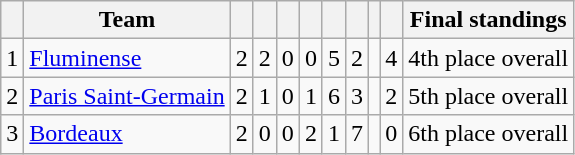<table class="wikitable" style="text-align:center">
<tr>
<th></th>
<th>Team</th>
<th></th>
<th></th>
<th></th>
<th></th>
<th></th>
<th></th>
<th></th>
<th></th>
<th>Final standings</th>
</tr>
<tr>
<td>1</td>
<td align="left"> <a href='#'>Fluminense</a></td>
<td>2</td>
<td>2</td>
<td>0</td>
<td>0</td>
<td>5</td>
<td>2</td>
<td></td>
<td>4</td>
<td>4th place overall</td>
</tr>
<tr>
<td>2</td>
<td align="left"> <a href='#'>Paris Saint-Germain</a></td>
<td>2</td>
<td>1</td>
<td>0</td>
<td>1</td>
<td>6</td>
<td>3</td>
<td></td>
<td>2</td>
<td>5th place overall</td>
</tr>
<tr>
<td>3</td>
<td align="left"> <a href='#'>Bordeaux</a></td>
<td>2</td>
<td>0</td>
<td>0</td>
<td>2</td>
<td>1</td>
<td>7</td>
<td></td>
<td>0</td>
<td>6th place overall</td>
</tr>
</table>
